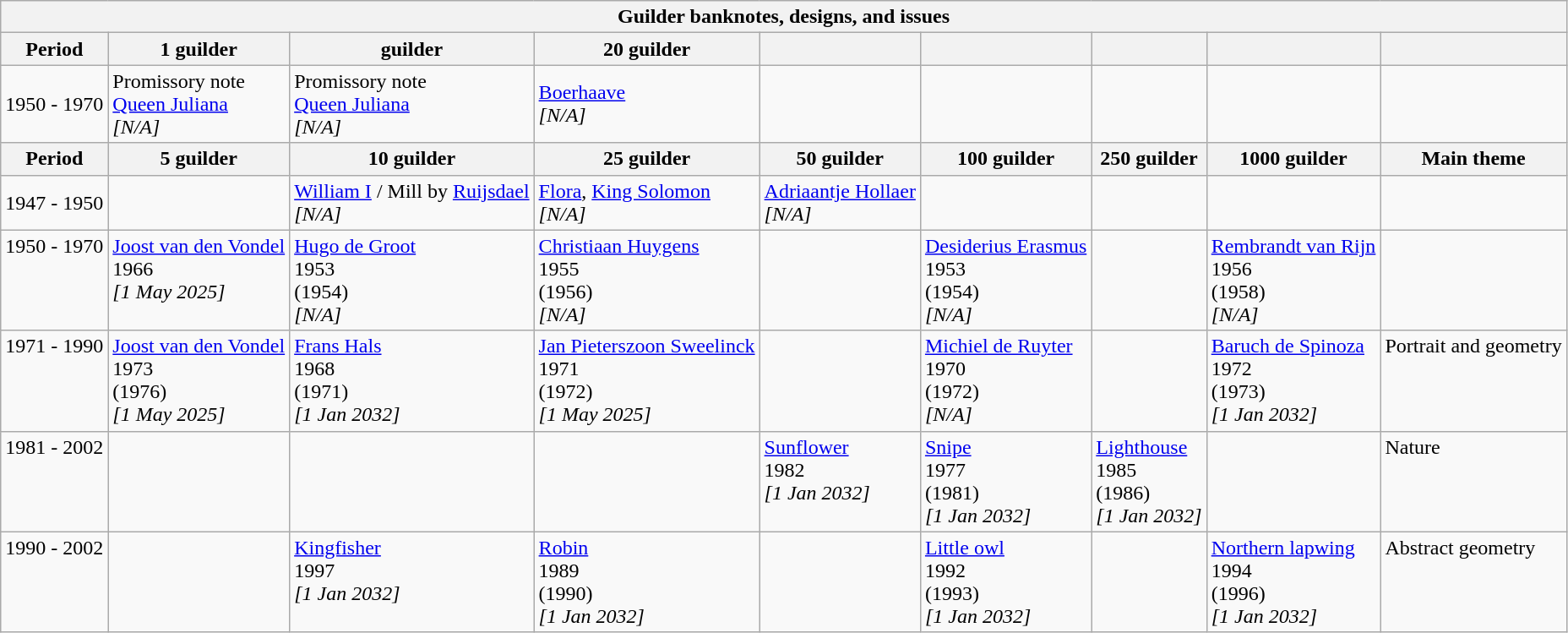<table class="wikitable">
<tr>
<th colspan="9">Guilder banknotes, designs, and issues</th>
</tr>
<tr>
<th>Period</th>
<th>1 guilder</th>
<th> guilder</th>
<th>20 guilder</th>
<th></th>
<th></th>
<th></th>
<th></th>
<th></th>
</tr>
<tr>
<td>1950 - 1970</td>
<td>Promissory note<br> <a href='#'>Queen Juliana</a><br><em>[N/A]</em></td>
<td>Promissory note<br> <a href='#'>Queen Juliana</a><br><em>[N/A]</em></td>
<td><a href='#'>Boerhaave</a><br><em>[N/A]</em></td>
<td></td>
<td></td>
<td></td>
<td></td>
<td></td>
</tr>
<tr>
<th>Period</th>
<th>5 guilder</th>
<th>10 guilder</th>
<th>25 guilder</th>
<th>50 guilder</th>
<th>100 guilder</th>
<th>250 guilder</th>
<th>1000 guilder</th>
<th>Main theme</th>
</tr>
<tr>
<td>1947 - 1950</td>
<td></td>
<td><a href='#'>William I</a> / Mill by <a href='#'>Ruijsdael</a><br><em>[N/A]</em></td>
<td><a href='#'>Flora</a>, <a href='#'>King Solomon</a><br><em>[N/A]</em></td>
<td><a href='#'>Adriaantje Hollaer</a><br><em>[N/A]</em></td>
<td></td>
<td></td>
<td></td>
<td></td>
</tr>
<tr style="vertical-align: top">
<td>1950 - 1970</td>
<td><a href='#'>Joost van den Vondel</a><br>1966<br><em>[1 May 2025]</em></td>
<td><a href='#'>Hugo de Groot</a><br>1953<br>(1954)<br><em>[N/A]</em></td>
<td><a href='#'>Christiaan Huygens</a><br>1955<br>(1956)<br><em>[N/A]</em></td>
<td></td>
<td><a href='#'>Desiderius Erasmus</a><br>1953<br>(1954)<br><em>[N/A]</em></td>
<td></td>
<td><a href='#'>Rembrandt van Rijn</a><br>1956<br>(1958)<br><em>[N/A]</em></td>
<td></td>
</tr>
<tr style="vertical-align: top">
<td>1971 - 1990</td>
<td><a href='#'>Joost van den Vondel</a><br>1973<br>(1976)<br><em>[1 May 2025]</em></td>
<td><a href='#'>Frans Hals</a><br>1968<br>(1971)<br><em>[1 Jan 2032]</em></td>
<td><a href='#'>Jan Pieterszoon Sweelinck</a><br>1971<br>(1972)<br><em>[1 May 2025]</em></td>
<td></td>
<td><a href='#'>Michiel de Ruyter</a><br>1970<br>(1972)<br><em>[N/A]</em></td>
<td></td>
<td><a href='#'>Baruch de Spinoza</a><br>1972<br>(1973)<br><em>[1 Jan 2032]</em></td>
<td>Portrait and geometry</td>
</tr>
<tr style="vertical-align: top">
<td>1981 - 2002</td>
<td></td>
<td></td>
<td></td>
<td><a href='#'>Sunflower</a><br>1982<br><em>[1 Jan 2032]</em></td>
<td><a href='#'>Snipe</a><br>1977<br>(1981)<br><em>[1 Jan 2032]</em></td>
<td><a href='#'>Lighthouse</a><br>1985<br>(1986)<br><em>[1 Jan 2032]</em></td>
<td></td>
<td>Nature</td>
</tr>
<tr style="vertical-align: top">
<td>1990 - 2002</td>
<td></td>
<td><a href='#'>Kingfisher</a><br>1997<br><em>[1 Jan 2032]</em></td>
<td><a href='#'>Robin</a><br>1989<br>(1990)<br><em>[1 Jan 2032]</em></td>
<td></td>
<td><a href='#'>Little owl</a><br>1992<br>(1993)<br><em>[1 Jan 2032]</em></td>
<td></td>
<td><a href='#'>Northern lapwing</a><br>1994<br>(1996)<br><em>[1 Jan 2032]</em></td>
<td>Abstract geometry</td>
</tr>
</table>
